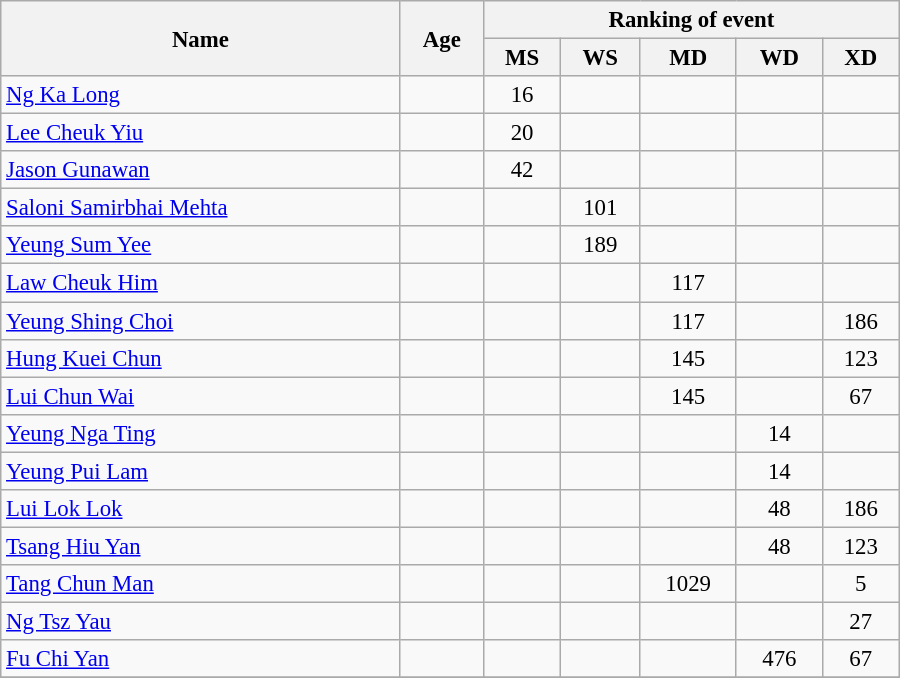<table class="wikitable" style="width:600px; font-size:95%; text-align:center">
<tr>
<th rowspan="2" align="left">Name</th>
<th rowspan="2" align="left">Age</th>
<th colspan="5" align="center">Ranking of event</th>
</tr>
<tr>
<th align="left">MS</th>
<th align="left">WS</th>
<th align="left">MD</th>
<th align="left">WD</th>
<th align="left">XD</th>
</tr>
<tr>
<td align="left"><a href='#'>Ng Ka Long</a></td>
<td align="left"></td>
<td>16</td>
<td></td>
<td></td>
<td></td>
<td></td>
</tr>
<tr>
<td align="left"><a href='#'>Lee Cheuk Yiu</a></td>
<td align="left"></td>
<td>20</td>
<td></td>
<td></td>
<td></td>
<td></td>
</tr>
<tr>
<td align="left"><a href='#'>Jason Gunawan</a></td>
<td align="left"></td>
<td>42</td>
<td></td>
<td></td>
<td></td>
<td></td>
</tr>
<tr>
<td align="left"><a href='#'>Saloni Samirbhai Mehta</a></td>
<td align="left"></td>
<td></td>
<td>101</td>
<td></td>
<td></td>
<td></td>
</tr>
<tr>
<td align="left"><a href='#'>Yeung Sum Yee</a></td>
<td align="left"></td>
<td></td>
<td>189</td>
<td></td>
<td></td>
<td></td>
</tr>
<tr>
<td align="left"><a href='#'>Law Cheuk Him</a></td>
<td align="left"></td>
<td></td>
<td></td>
<td>117</td>
<td></td>
<td></td>
</tr>
<tr>
<td align="left"><a href='#'>Yeung Shing Choi</a></td>
<td align="left"></td>
<td></td>
<td></td>
<td>117</td>
<td></td>
<td>186</td>
</tr>
<tr>
<td align="left"><a href='#'>Hung Kuei Chun</a></td>
<td align="left"></td>
<td></td>
<td></td>
<td>145</td>
<td></td>
<td>123</td>
</tr>
<tr>
<td align="left"><a href='#'>Lui Chun Wai</a></td>
<td align="left"></td>
<td></td>
<td></td>
<td>145</td>
<td></td>
<td>67</td>
</tr>
<tr>
<td align="left"><a href='#'>Yeung Nga Ting</a></td>
<td align="left"></td>
<td></td>
<td></td>
<td></td>
<td>14</td>
<td></td>
</tr>
<tr>
<td align="left"><a href='#'>Yeung Pui Lam</a></td>
<td align="left"></td>
<td></td>
<td></td>
<td></td>
<td>14</td>
<td></td>
</tr>
<tr>
<td align="left"><a href='#'>Lui Lok Lok</a></td>
<td align="left"></td>
<td></td>
<td></td>
<td></td>
<td>48</td>
<td>186</td>
</tr>
<tr>
<td align="left"><a href='#'>Tsang Hiu Yan</a></td>
<td align="left"></td>
<td></td>
<td></td>
<td></td>
<td>48</td>
<td>123</td>
</tr>
<tr>
<td align="left"><a href='#'>Tang Chun Man</a></td>
<td align="left"></td>
<td></td>
<td></td>
<td>1029</td>
<td></td>
<td>5</td>
</tr>
<tr>
<td align="left"><a href='#'>Ng Tsz Yau</a></td>
<td align="left"></td>
<td></td>
<td></td>
<td></td>
<td></td>
<td>27</td>
</tr>
<tr>
<td align="left"><a href='#'>Fu Chi Yan</a></td>
<td align="left"></td>
<td></td>
<td></td>
<td></td>
<td>476</td>
<td>67</td>
</tr>
<tr>
</tr>
</table>
